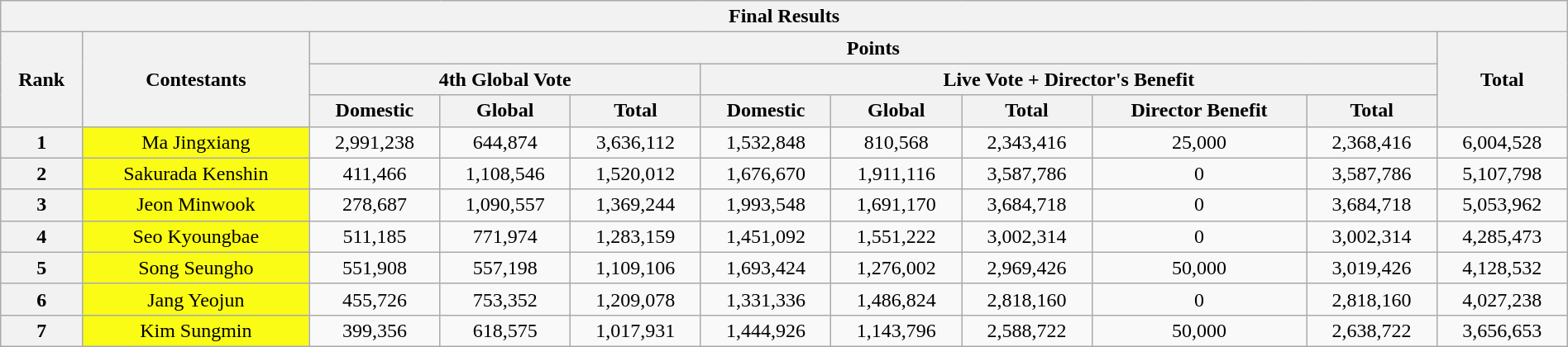<table class="wikitable sortable mw-collapsible mw-collapsed collapsible" style="text-align:center; width:100%">
<tr>
<th colspan="11">Final Results</th>
</tr>
<tr>
<th rowspan="3">Rank</th>
<th rowspan="3">Contestants</th>
<th colspan="8">Points</th>
<th rowspan="3">Total</th>
</tr>
<tr>
<th colspan="3">4th Global Vote</th>
<th colspan="5">Live Vote + Director's Benefit</th>
</tr>
<tr>
<th>Domestic</th>
<th>Global</th>
<th>Total</th>
<th>Domestic</th>
<th>Global</th>
<th>Total</th>
<th>Director Benefit</th>
<th>Total</th>
</tr>
<tr>
<th>1</th>
<td style="background:#fafc15">Ma Jingxiang</td>
<td>2,991,238</td>
<td>644,874</td>
<td>3,636,112</td>
<td>1,532,848</td>
<td>810,568</td>
<td>2,343,416</td>
<td>25,000</td>
<td>2,368,416</td>
<td>6,004,528</td>
</tr>
<tr>
<th>2</th>
<td style="background:#fafc15">Sakurada Kenshin</td>
<td>411,466</td>
<td>1,108,546</td>
<td>1,520,012</td>
<td>1,676,670</td>
<td>1,911,116</td>
<td>3,587,786</td>
<td>0</td>
<td>3,587,786</td>
<td>5,107,798</td>
</tr>
<tr>
<th>3</th>
<td style="background:#fafc15">Jeon Minwook</td>
<td>278,687</td>
<td>1,090,557</td>
<td>1,369,244</td>
<td>1,993,548</td>
<td>1,691,170</td>
<td>3,684,718</td>
<td>0</td>
<td>3,684,718</td>
<td>5,053,962</td>
</tr>
<tr>
<th>4</th>
<td style="background:#fafc15">Seo Kyoungbae</td>
<td>511,185</td>
<td>771,974</td>
<td>1,283,159</td>
<td>1,451,092</td>
<td>1,551,222</td>
<td>3,002,314</td>
<td>0</td>
<td>3,002,314</td>
<td>4,285,473</td>
</tr>
<tr>
<th>5</th>
<td style="background:#fafc15">Song Seungho</td>
<td>551,908</td>
<td>557,198</td>
<td>1,109,106</td>
<td>1,693,424</td>
<td>1,276,002</td>
<td>2,969,426</td>
<td>50,000</td>
<td>3,019,426</td>
<td>4,128,532</td>
</tr>
<tr>
<th>6</th>
<td style="background:#fafc15">Jang Yeojun</td>
<td>455,726</td>
<td>753,352</td>
<td>1,209,078</td>
<td>1,331,336</td>
<td>1,486,824</td>
<td>2,818,160</td>
<td>0</td>
<td>2,818,160</td>
<td>4,027,238</td>
</tr>
<tr>
<th>7</th>
<td style="background:#fafc15">Kim Sungmin</td>
<td>399,356</td>
<td>618,575</td>
<td>1,017,931</td>
<td>1,444,926</td>
<td>1,143,796</td>
<td>2,588,722</td>
<td>50,000</td>
<td>2,638,722</td>
<td>3,656,653</td>
</tr>
</table>
